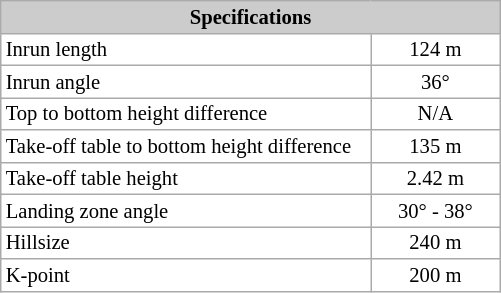<table class="wikitable plainrowheaders" style="background:#fff; font-size:86%; line-height:15px; border:grey solid 1px; border-collapse:collapse;">
<tr style="background:#ccc; text-align:center;">
<th style="background:#ccc;" colspan=2>Specifications</th>
</tr>
<tr>
<td width="240">Inrun length</td>
<td width="80" align=center>124 m</td>
</tr>
<tr>
<td>Inrun angle</td>
<td align=center>36°</td>
</tr>
<tr>
<td>Top to bottom height difference</td>
<td align=center>N/A</td>
</tr>
<tr>
<td>Take-off table to bottom height difference</td>
<td align=center>135 m</td>
</tr>
<tr>
<td>Take-off table height</td>
<td align=center>2.42 m</td>
</tr>
<tr>
<td>Landing zone angle</td>
<td align=center>30° - 38°</td>
</tr>
<tr>
<td>Hillsize</td>
<td align=center>240 m</td>
</tr>
<tr>
<td>K-point</td>
<td align=center>200 m</td>
</tr>
</table>
